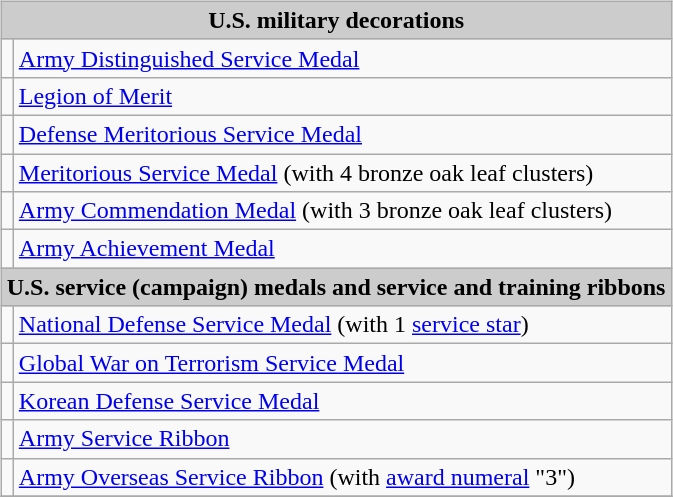<table width="100%">
<tr>
<td valign="top"><br><table class="wikitable">
<tr bgcolor = "#cccccc" align=center>
<td colspan=2><strong>U.S. military decorations</strong></td>
</tr>
<tr>
<td></td>
<td><a href='#'>Army Distinguished Service Medal</a></td>
</tr>
<tr>
<td></td>
<td><a href='#'>Legion of Merit</a></td>
</tr>
<tr>
<td></td>
<td><a href='#'>Defense Meritorious Service Medal</a></td>
</tr>
<tr>
<td></td>
<td><a href='#'>Meritorious Service Medal</a> (with 4 bronze oak leaf clusters)</td>
</tr>
<tr>
<td></td>
<td><a href='#'>Army Commendation Medal</a> (with 3 bronze oak leaf clusters)</td>
</tr>
<tr>
<td></td>
<td><a href='#'>Army Achievement Medal</a></td>
</tr>
<tr bgcolor = "#cccccc" align=center>
<td colspan=2><strong>U.S. service (campaign) medals and service and training ribbons</strong></td>
</tr>
<tr>
<td></td>
<td><a href='#'>National Defense Service Medal</a> (with 1 <a href='#'>service star</a>)</td>
</tr>
<tr>
<td></td>
<td><a href='#'>Global War on Terrorism Service Medal</a></td>
</tr>
<tr>
<td></td>
<td><a href='#'>Korean Defense Service Medal</a></td>
</tr>
<tr>
<td></td>
<td><a href='#'>Army Service Ribbon</a></td>
</tr>
<tr>
<td><span></span></td>
<td><a href='#'>Army Overseas Service Ribbon</a> (with <a href='#'>award numeral</a> "3")</td>
</tr>
<tr>
</tr>
</table>
</td>
</tr>
</table>
